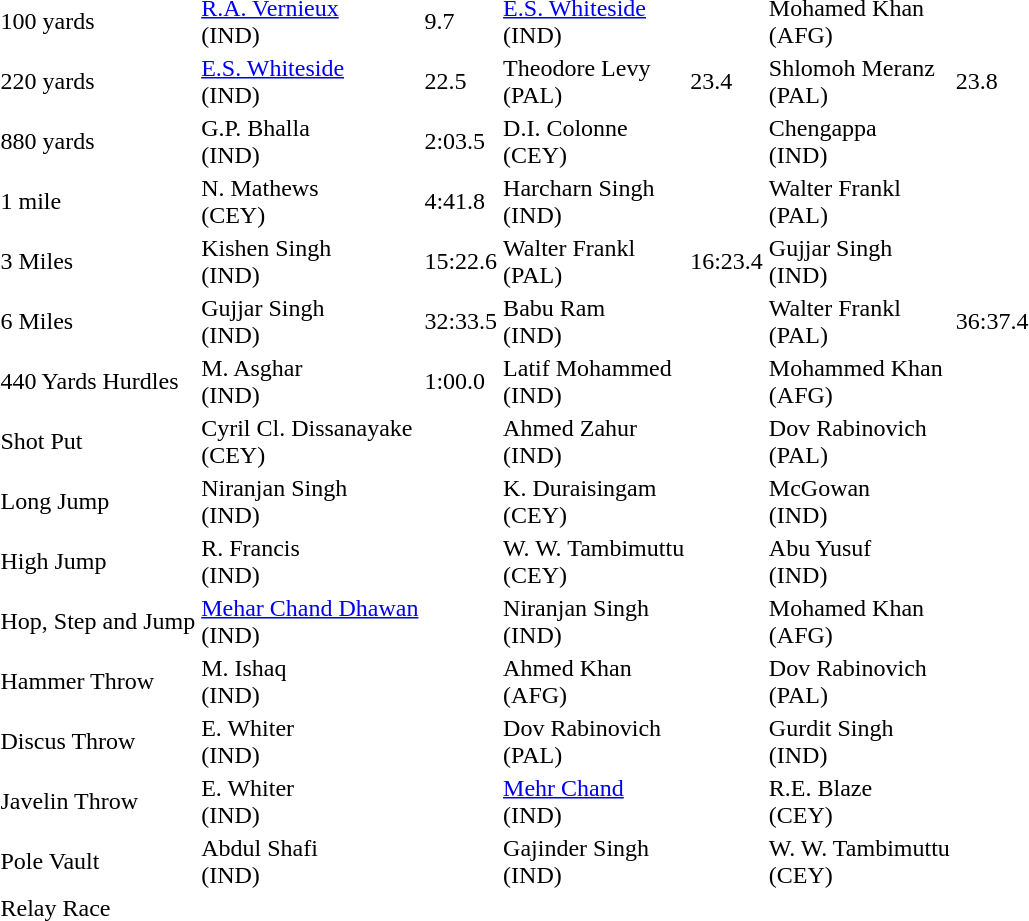<table>
<tr>
<td>100 yards</td>
<td><a href='#'>R.A. Vernieux</a> <br>  (IND)</td>
<td>9.7</td>
<td><a href='#'>E.S. Whiteside</a> <br>  (IND)</td>
<td></td>
<td>Mohamed Khan <br>  (AFG)</td>
<td></td>
</tr>
<tr>
<td>220 yards</td>
<td><a href='#'>E.S. Whiteside</a> <br>  (IND)</td>
<td>22.5</td>
<td>Theodore Levy <br>  (PAL)</td>
<td>23.4</td>
<td>Shlomoh Meranz <br>  (PAL)</td>
<td>23.8</td>
</tr>
<tr>
<td>880 yards</td>
<td>G.P. Bhalla <br>  (IND)</td>
<td>2:03.5</td>
<td>D.I. Colonne <br>  (CEY)</td>
<td></td>
<td>Chengappa <br>  (IND)</td>
<td></td>
</tr>
<tr>
<td>1 mile</td>
<td>N. Mathews <br>  (CEY)</td>
<td>4:41.8</td>
<td>Harcharn Singh <br>  (IND)</td>
<td></td>
<td>Walter Frankl <br>  (PAL)</td>
<td></td>
</tr>
<tr>
<td>3 Miles</td>
<td>Kishen Singh <br>  (IND)</td>
<td>15:22.6</td>
<td>Walter Frankl <br>  (PAL)</td>
<td>16:23.4</td>
<td>Gujjar Singh <br>  (IND)</td>
<td></td>
</tr>
<tr>
<td>6 Miles</td>
<td>Gujjar Singh <br>  (IND)</td>
<td>32:33.5</td>
<td>Babu Ram <br>  (IND)</td>
<td></td>
<td>Walter Frankl <br>  (PAL)</td>
<td>36:37.4</td>
</tr>
<tr>
<td>440 Yards Hurdles</td>
<td>M. Asghar <br>  (IND)</td>
<td>1:00.0</td>
<td>Latif Mohammed <br>  (IND)</td>
<td></td>
<td>Mohammed Khan <br>  (AFG)</td>
<td></td>
</tr>
<tr>
<td>Shot Put</td>
<td>Cyril Cl. Dissanayake <br>  (CEY)</td>
<td></td>
<td>Ahmed Zahur <br>  (IND)</td>
<td></td>
<td>Dov Rabinovich <br>  (PAL)</td>
<td></td>
</tr>
<tr>
<td>Long Jump</td>
<td>Niranjan Singh <br>  (IND)</td>
<td></td>
<td>K. Duraisingam <br>  (CEY)</td>
<td></td>
<td>McGowan <br>  (IND)</td>
<td></td>
</tr>
<tr>
<td>High Jump</td>
<td>R. Francis <br>  (IND)</td>
<td></td>
<td>W. W. Tambimuttu <br>  (CEY)</td>
<td></td>
<td>Abu Yusuf <br>  (IND)</td>
<td></td>
</tr>
<tr>
<td>Hop, Step and Jump</td>
<td><a href='#'>Mehar Chand Dhawan</a> <br>  (IND)</td>
<td></td>
<td>Niranjan Singh <br>  (IND)</td>
<td></td>
<td>Mohamed Khan <br>  (AFG)</td>
<td></td>
</tr>
<tr>
<td>Hammer Throw</td>
<td>M. Ishaq <br>  (IND)</td>
<td></td>
<td>Ahmed Khan <br>  (AFG)</td>
<td></td>
<td>Dov Rabinovich <br>  (PAL)</td>
<td></td>
</tr>
<tr>
<td>Discus Throw</td>
<td>E. Whiter <br>  (IND)</td>
<td></td>
<td>Dov Rabinovich <br>  (PAL)</td>
<td></td>
<td>Gurdit Singh <br>  (IND)</td>
<td></td>
</tr>
<tr>
<td>Javelin Throw</td>
<td>E. Whiter <br>  (IND)</td>
<td></td>
<td><a href='#'>Mehr Chand</a> <br>  (IND)</td>
<td></td>
<td>R.E. Blaze <br>  (CEY)</td>
<td></td>
</tr>
<tr>
<td>Pole Vault</td>
<td>Abdul Shafi <br>  (IND)</td>
<td></td>
<td>Gajinder Singh <br>  (IND)</td>
<td></td>
<td>W. W. Tambimuttu <br>  (CEY)</td>
<td></td>
</tr>
<tr>
<td>Relay Race</td>
<td></td>
<td></td>
<td></td>
<td></td>
<td></td>
<td></td>
</tr>
<tr>
</tr>
</table>
